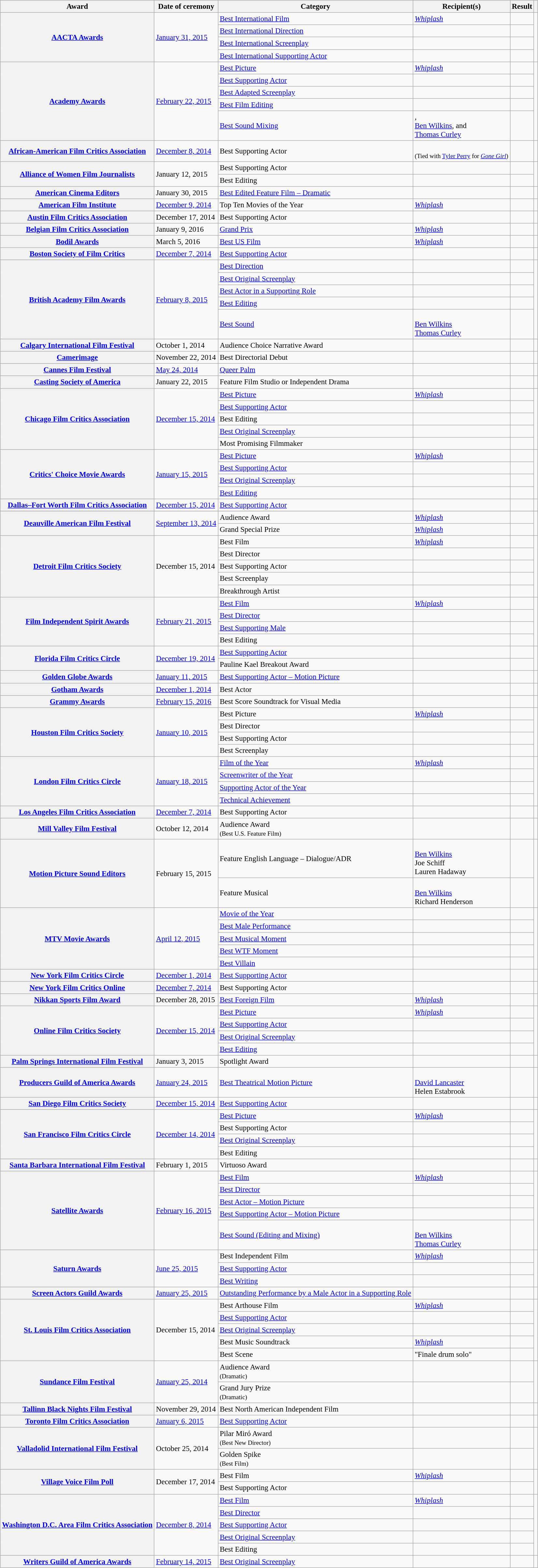<table class="wikitable plainrowheaders sortable" style="font-size: 96%;">
<tr>
<th scope="col">Award</th>
<th scope="col">Date of ceremony</th>
<th scope="col">Category</th>
<th scope="col">Recipient(s)</th>
<th scope="col">Result</th>
<th scope="col" class="unsortable"></th>
</tr>
<tr>
<th scope=row rowspan="4"><a href='#'>AACTA Awards</a></th>
<td rowspan="4"><a href='#'>January 31, 2015</a></td>
<td><a href='#'>Best International Film</a></td>
<td><em><a href='#'>Whiplash</a></em></td>
<td></td>
<td style="text-align:center;" rowspan="4"><br></td>
</tr>
<tr>
<td><a href='#'>Best International Direction</a></td>
<td></td>
<td></td>
</tr>
<tr>
<td><a href='#'>Best International Screenplay</a></td>
<td></td>
<td></td>
</tr>
<tr>
<td><a href='#'>Best International Supporting Actor</a></td>
<td></td>
<td></td>
</tr>
<tr>
<th scope=row rowspan="5"><a href='#'>Academy Awards</a></th>
<td rowspan="5"><a href='#'>February 22, 2015</a></td>
<td><a href='#'>Best Picture</a></td>
<td><em><a href='#'>Whiplash</a></em></td>
<td></td>
<td style="text-align:center;" rowspan="5"></td>
</tr>
<tr>
<td><a href='#'>Best Supporting Actor</a></td>
<td></td>
<td></td>
</tr>
<tr>
<td><a href='#'>Best Adapted Screenplay</a></td>
<td></td>
<td></td>
</tr>
<tr>
<td><a href='#'>Best Film Editing</a></td>
<td></td>
<td></td>
</tr>
<tr>
<td><a href='#'>Best Sound Mixing</a></td>
<td>, <br><a href='#'>Ben Wilkins</a>, and <br><a href='#'>Thomas Curley</a></td>
<td></td>
</tr>
<tr>
<th scope=row><a href='#'>African-American Film Critics Association</a></th>
<td><a href='#'>December 8, 2014</a></td>
<td>Best Supporting Actor</td>
<td><br><small>(Tied with <a href='#'>Tyler Perry</a> for <em><a href='#'>Gone Girl</a></em>)</small></td>
<td></td>
<td style="text-align:center;"></td>
</tr>
<tr>
<th scope=row rowspan="2"><a href='#'>Alliance of Women Film Journalists</a></th>
<td rowspan="2">January 12, 2015</td>
<td>Best Supporting Actor</td>
<td></td>
<td></td>
<td style="text-align:center;" rowspan="2"><br></td>
</tr>
<tr>
<td>Best Editing</td>
<td></td>
<td></td>
</tr>
<tr>
<th scope=row><a href='#'>American Cinema Editors</a></th>
<td>January 30, 2015</td>
<td><a href='#'>Best Edited Feature Film – Dramatic</a></td>
<td></td>
<td></td>
<td style="text-align:center;"></td>
</tr>
<tr>
<th scope=row><a href='#'>American Film Institute</a></th>
<td><a href='#'>December 9, 2014</a></td>
<td>Top Ten Movies of the Year</td>
<td><em><a href='#'>Whiplash</a></em></td>
<td></td>
<td style="text-align:center;"></td>
</tr>
<tr>
<th scope=row><a href='#'>Austin Film Critics Association</a></th>
<td>December 17, 2014</td>
<td>Best Supporting Actor</td>
<td></td>
<td></td>
<td style="text-align:center;"></td>
</tr>
<tr>
<th scope=row><a href='#'>Belgian Film Critics Association</a></th>
<td>January 9, 2016</td>
<td><a href='#'>Grand Prix</a></td>
<td><em><a href='#'>Whiplash</a></em></td>
<td></td>
<td style="text-align:center;"></td>
</tr>
<tr>
<th scope=row><a href='#'>Bodil Awards</a></th>
<td>March 5, 2016</td>
<td><a href='#'>Best US Film</a></td>
<td><em><a href='#'>Whiplash</a></em></td>
<td></td>
<td style="text-align:center;"></td>
</tr>
<tr>
<th scope=row><a href='#'>Boston Society of Film Critics</a></th>
<td><a href='#'>December 7, 2014</a></td>
<td><a href='#'>Best Supporting Actor</a></td>
<td></td>
<td></td>
<td style="text-align:center;"></td>
</tr>
<tr>
<th scope=row rowspan="5"><a href='#'>British Academy Film Awards</a></th>
<td rowspan="5"><a href='#'>February 8, 2015</a></td>
<td><a href='#'>Best Direction</a></td>
<td></td>
<td></td>
<td style="text-align:center;" rowspan="5"></td>
</tr>
<tr>
<td><a href='#'>Best Original Screenplay</a></td>
<td></td>
<td></td>
</tr>
<tr>
<td><a href='#'>Best Actor in a Supporting Role</a></td>
<td></td>
<td></td>
</tr>
<tr>
<td><a href='#'>Best Editing</a></td>
<td></td>
<td></td>
</tr>
<tr>
<td><a href='#'>Best Sound</a></td>
<td><br><a href='#'>Ben Wilkins</a><br><a href='#'>Thomas Curley</a></td>
<td></td>
</tr>
<tr>
<th scope=row><a href='#'>Calgary International Film Festival</a></th>
<td>October 1, 2014</td>
<td>Audience Choice Narrative Award</td>
<td></td>
<td></td>
<td style="text-align:center;"></td>
</tr>
<tr>
<th scope=row><a href='#'>Camerimage</a></th>
<td>November 22, 2014</td>
<td>Best Directorial Debut</td>
<td></td>
<td></td>
<td style="text-align:center;"></td>
</tr>
<tr>
<th scope=row><a href='#'>Cannes Film Festival</a></th>
<td><a href='#'>May 24, 2014</a></td>
<td><a href='#'>Queer Palm</a></td>
<td></td>
<td></td>
<td style="text-align:center;"></td>
</tr>
<tr>
<th scope=row><a href='#'>Casting Society of America</a></th>
<td>January 22, 2015</td>
<td>Feature Film Studio or Independent Drama</td>
<td></td>
<td></td>
<td style="text-align:center;"></td>
</tr>
<tr>
<th scope=row rowspan="5"><a href='#'>Chicago Film Critics Association</a></th>
<td rowspan="5"><a href='#'>December 15, 2014</a></td>
<td><a href='#'>Best Picture</a></td>
<td><em><a href='#'>Whiplash</a></em></td>
<td></td>
<td style="text-align:center;" rowspan="5"><br></td>
</tr>
<tr>
<td><a href='#'>Best Supporting Actor</a></td>
<td></td>
<td></td>
</tr>
<tr>
<td>Best Editing</td>
<td></td>
<td></td>
</tr>
<tr>
<td><a href='#'>Best Original Screenplay</a></td>
<td></td>
<td></td>
</tr>
<tr>
<td>Most Promising Filmmaker</td>
<td></td>
<td></td>
</tr>
<tr>
<th scope=row rowspan="4"><a href='#'>Critics' Choice Movie Awards</a></th>
<td rowspan="4"><a href='#'>January 15, 2015</a></td>
<td><a href='#'>Best Picture</a></td>
<td><em><a href='#'>Whiplash</a></em></td>
<td></td>
<td style="text-align:center;" rowspan="4"></td>
</tr>
<tr>
<td><a href='#'>Best Supporting Actor</a></td>
<td></td>
<td></td>
</tr>
<tr>
<td><a href='#'>Best Original Screenplay</a></td>
<td></td>
<td></td>
</tr>
<tr>
<td><a href='#'>Best Editing</a></td>
<td></td>
<td></td>
</tr>
<tr>
<th scope=row><a href='#'>Dallas–Fort Worth Film Critics Association</a></th>
<td><a href='#'>December 15, 2014</a></td>
<td><a href='#'>Best Supporting Actor</a></td>
<td></td>
<td></td>
<td style="text-align:center;"></td>
</tr>
<tr>
</tr>
<tr>
<th scope=row rowspan="2"><a href='#'>Deauville American Film Festival</a></th>
<td rowspan="2"><a href='#'>September 13, 2014</a></td>
<td>Audience Award</td>
<td><em><a href='#'>Whiplash</a></em></td>
<td></td>
<td style="text-align:center;" rowspan="2"></td>
</tr>
<tr>
<td>Grand Special Prize</td>
<td><em><a href='#'>Whiplash</a></em></td>
<td></td>
</tr>
<tr>
<th scope=row rowspan="5"><a href='#'>Detroit Film Critics Society</a></th>
<td rowspan="5">December 15, 2014</td>
<td>Best Film</td>
<td><em><a href='#'>Whiplash</a></em></td>
<td></td>
<td style="text-align:center;" rowspan="5"></td>
</tr>
<tr>
<td>Best Director</td>
<td></td>
<td></td>
</tr>
<tr>
<td>Best Supporting Actor</td>
<td></td>
<td></td>
</tr>
<tr>
<td>Best Screenplay</td>
<td></td>
<td></td>
</tr>
<tr>
<td>Breakthrough Artist</td>
<td></td>
<td></td>
</tr>
<tr>
<th scope=row rowspan="4"><a href='#'>Film Independent Spirit Awards</a></th>
<td rowspan="4"><a href='#'>February 21, 2015</a></td>
<td><a href='#'>Best Film</a></td>
<td><em><a href='#'>Whiplash</a></em></td>
<td></td>
<td style="text-align:center;" rowspan="4"></td>
</tr>
<tr>
<td><a href='#'>Best Director</a></td>
<td></td>
<td></td>
</tr>
<tr>
<td><a href='#'>Best Supporting Male</a></td>
<td></td>
<td></td>
</tr>
<tr>
<td>Best Editing</td>
<td></td>
<td></td>
</tr>
<tr>
<th scope=row rowspan="2"><a href='#'>Florida Film Critics Circle</a></th>
<td rowspan="2"><a href='#'>December 19, 2014</a></td>
<td><a href='#'>Best Supporting Actor</a></td>
<td></td>
<td></td>
<td style="text-align:center;" rowspan="2"></td>
</tr>
<tr>
<td>Pauline Kael Breakout Award</td>
<td></td>
<td></td>
</tr>
<tr>
<th scope=row><a href='#'>Golden Globe Awards</a></th>
<td><a href='#'>January 11, 2015</a></td>
<td><a href='#'>Best Supporting Actor – Motion Picture</a></td>
<td></td>
<td></td>
<td style="text-align:center;"></td>
</tr>
<tr>
<th scope=row><a href='#'>Gotham Awards</a></th>
<td><a href='#'>December 1, 2014</a></td>
<td>Best Actor</td>
<td></td>
<td></td>
<td style="text-align:center;"></td>
</tr>
<tr>
<th scope=row><a href='#'>Grammy Awards</a></th>
<td><a href='#'>February 15, 2016</a></td>
<td>Best Score Soundtrack for Visual Media</td>
<td></td>
<td></td>
<td style="text-align:center;"></td>
</tr>
<tr>
<th scope=row rowspan="4"><a href='#'>Houston Film Critics Society</a></th>
<td rowspan="4"><a href='#'>January 10, 2015</a></td>
<td>Best Picture</td>
<td><em><a href='#'>Whiplash</a></em></td>
<td></td>
<td style="text-align:center;" rowspan="4"><br></td>
</tr>
<tr>
<td>Best Director</td>
<td></td>
<td></td>
</tr>
<tr>
<td>Best Supporting Actor</td>
<td></td>
<td></td>
</tr>
<tr>
<td>Best Screenplay</td>
<td></td>
<td></td>
</tr>
<tr>
<th scope=row rowspan="4"><a href='#'>London Film Critics Circle</a></th>
<td rowspan="4"><a href='#'>January 18, 2015</a></td>
<td><a href='#'>Film of the Year</a></td>
<td><em><a href='#'>Whiplash</a></em></td>
<td></td>
<td style="text-align:center;" rowspan="4"><br></td>
</tr>
<tr>
<td><a href='#'>Screenwriter of the Year</a></td>
<td></td>
<td></td>
</tr>
<tr>
<td><a href='#'>Supporting Actor of the Year</a></td>
<td></td>
<td></td>
</tr>
<tr>
<td><a href='#'>Technical Achievement</a></td>
<td></td>
<td></td>
</tr>
<tr>
<th scope=row><a href='#'>Los Angeles Film Critics Association</a></th>
<td><a href='#'>December 7, 2014</a></td>
<td>Best Supporting Actor</td>
<td></td>
<td></td>
<td style="text-align:center;"></td>
</tr>
<tr>
<th scope=row><a href='#'>Mill Valley Film Festival</a></th>
<td>October 12, 2014</td>
<td>Audience Award<br><small>(Best U.S. Feature Film)</small></td>
<td></td>
<td></td>
<td style="text-align:center;"></td>
</tr>
<tr>
<th scope=row rowspan="2"><a href='#'>Motion Picture Sound Editors</a></th>
<td rowspan="2">February 15, 2015</td>
<td>Feature English Language – Dialogue/ADR</td>
<td> <br> <a href='#'>Ben Wilkins</a> <br> Joe Schiff <br> Lauren Hadaway</td>
<td></td>
<td style="text-align:center;" rowspan="2"></td>
</tr>
<tr>
<td>Feature Musical</td>
<td> <br> <a href='#'>Ben Wilkins</a> <br>Richard Henderson</td>
<td></td>
</tr>
<tr>
<th scope=row rowspan="5"><a href='#'>MTV Movie Awards</a></th>
<td rowspan="5"><a href='#'>April 12, 2015</a></td>
<td><a href='#'>Movie of the Year</a></td>
<td></td>
<td></td>
<td style="text-align:center;" rowspan="5"></td>
</tr>
<tr>
<td><a href='#'>Best Male Performance</a></td>
<td></td>
<td></td>
</tr>
<tr>
<td><a href='#'>Best Musical Moment</a></td>
<td></td>
<td></td>
</tr>
<tr>
<td><a href='#'>Best WTF Moment</a></td>
<td></td>
<td></td>
</tr>
<tr>
<td><a href='#'>Best Villain</a></td>
<td></td>
<td></td>
</tr>
<tr>
<th scope=row><a href='#'>New York Film Critics Circle</a></th>
<td><a href='#'>December 1, 2014</a></td>
<td><a href='#'>Best Supporting Actor</a></td>
<td></td>
<td></td>
<td style="text-align:center;"></td>
</tr>
<tr>
<th scope=row><a href='#'>New York Film Critics Online</a></th>
<td><a href='#'>December 7, 2014</a></td>
<td>Best Supporting Actor</td>
<td></td>
<td></td>
<td style="text-align:center;"></td>
</tr>
<tr>
<th scope=row><a href='#'>Nikkan Sports Film Award</a></th>
<td>December 28, 2015</td>
<td><a href='#'>Best Foreign Film</a></td>
<td><em><a href='#'>Whiplash</a></em></td>
<td></td>
<td style="text-align:center;"></td>
</tr>
<tr>
<th scope=row rowspan="4"><a href='#'>Online Film Critics Society</a></th>
<td rowspan="4"><a href='#'>December 15, 2014</a></td>
<td><a href='#'>Best Picture</a></td>
<td><em><a href='#'>Whiplash</a></em></td>
<td></td>
<td style="text-align:center;" rowspan="4"></td>
</tr>
<tr>
<td><a href='#'>Best Supporting Actor</a></td>
<td></td>
<td></td>
</tr>
<tr>
<td><a href='#'>Best Original Screenplay</a></td>
<td></td>
<td></td>
</tr>
<tr>
<td><a href='#'>Best Editing</a></td>
<td></td>
<td></td>
</tr>
<tr>
<th scope=row><a href='#'>Palm Springs International Film Festival</a></th>
<td>January 3, 2015</td>
<td>Spotlight Award</td>
<td></td>
<td></td>
<td style="text-align:center;"></td>
</tr>
<tr>
<th scope=row><a href='#'>Producers Guild of America Awards</a></th>
<td><a href='#'>January 24, 2015</a></td>
<td><a href='#'>Best Theatrical Motion Picture</a></td>
<td><br><a href='#'>David Lancaster</a><br>Helen Estabrook</td>
<td></td>
<td style="text-align:center;"></td>
</tr>
<tr>
<th scope=row><a href='#'>San Diego Film Critics Society</a></th>
<td><a href='#'>December 15, 2014</a></td>
<td><a href='#'>Best Supporting Actor</a></td>
<td></td>
<td></td>
<td style="text-align:center;"></td>
</tr>
<tr>
<th scope=row rowspan="4"><a href='#'>San Francisco Film Critics Circle</a></th>
<td rowspan="4"><a href='#'>December 14, 2014</a></td>
<td><a href='#'>Best Picture</a></td>
<td><em><a href='#'>Whiplash</a></em></td>
<td></td>
<td style="text-align:center;" rowspan="4"></td>
</tr>
<tr>
<td>Best Supporting Actor</td>
<td></td>
<td></td>
</tr>
<tr>
<td><a href='#'>Best Original Screenplay</a></td>
<td></td>
<td></td>
</tr>
<tr>
<td>Best Editing</td>
<td></td>
<td></td>
</tr>
<tr>
<th scope=row><a href='#'>Santa Barbara International Film Festival</a></th>
<td>February 1, 2015</td>
<td>Virtuoso Award</td>
<td></td>
<td></td>
<td style="text-align:center;"></td>
</tr>
<tr>
<th scope=row rowspan="5"><a href='#'>Satellite Awards</a></th>
<td rowspan="5"><a href='#'>February 16, 2015</a></td>
<td><a href='#'>Best Film</a></td>
<td><em><a href='#'>Whiplash</a></em></td>
<td></td>
<td style="text-align:center;" rowspan="5"><br></td>
</tr>
<tr>
<td><a href='#'>Best Director</a></td>
<td></td>
<td></td>
</tr>
<tr>
<td><a href='#'>Best Actor – Motion Picture</a></td>
<td></td>
<td></td>
</tr>
<tr>
<td><a href='#'>Best Supporting Actor – Motion Picture</a></td>
<td></td>
<td></td>
</tr>
<tr>
<td><a href='#'>Best Sound (Editing and Mixing)</a></td>
<td> <br> <a href='#'>Ben Wilkins</a> <br> <a href='#'>Thomas Curley</a></td>
<td></td>
</tr>
<tr>
<th scope=row rowspan="3"><a href='#'>Saturn Awards</a></th>
<td rowspan="3"><a href='#'>June 25, 2015</a></td>
<td>Best Independent Film</td>
<td><em><a href='#'>Whiplash</a></em></td>
<td></td>
<td style="text-align:center;" rowspan="3"><br></td>
</tr>
<tr>
<td><a href='#'>Best Supporting Actor</a></td>
<td></td>
<td></td>
</tr>
<tr>
<td><a href='#'>Best Writing</a></td>
<td></td>
<td></td>
</tr>
<tr>
<th scope=row><a href='#'>Screen Actors Guild Awards</a></th>
<td><a href='#'>January 25, 2015</a></td>
<td><a href='#'>Outstanding Performance by a Male Actor in a Supporting Role</a></td>
<td></td>
<td></td>
<td style="text-align:center;"></td>
</tr>
<tr>
<th scope=row rowspan="5"><a href='#'>St. Louis Film Critics Association</a></th>
<td rowspan="5">December 15, 2014</td>
<td>Best Arthouse Film</td>
<td><em><a href='#'>Whiplash</a></em></td>
<td></td>
<td style="text-align:center;" rowspan="5"><br></td>
</tr>
<tr>
<td><a href='#'>Best Supporting Actor</a></td>
<td></td>
<td></td>
</tr>
<tr>
<td><a href='#'>Best Original Screenplay</a></td>
<td></td>
<td></td>
</tr>
<tr>
<td>Best Music Soundtrack</td>
<td><em><a href='#'>Whiplash</a></em></td>
<td></td>
</tr>
<tr>
<td>Best Scene</td>
<td>"Finale drum solo"</td>
<td></td>
</tr>
<tr>
<th scope=row rowspan="2"><a href='#'>Sundance Film Festival</a></th>
<td rowspan="2"><a href='#'>January 25, 2014</a></td>
<td>Audience Award<br><small>(Dramatic)</small></td>
<td></td>
<td></td>
<td style="text-align:center;" rowspan="2"></td>
</tr>
<tr>
<td>Grand Jury Prize<br><small>(Dramatic)</small></td>
<td></td>
<td></td>
</tr>
<tr>
<th scope=row><a href='#'>Tallinn Black Nights Film Festival</a></th>
<td>November 29, 2014</td>
<td>Best North American Independent Film</td>
<td></td>
<td></td>
<td style="text-align:center;"></td>
</tr>
<tr>
<th scope=row><a href='#'>Toronto Film Critics Association</a></th>
<td><a href='#'>January 6, 2015</a></td>
<td><a href='#'>Best Supporting Actor</a></td>
<td></td>
<td></td>
<td style="text-align:center;"></td>
</tr>
<tr>
<th scope=row rowspan="2"><a href='#'>Valladolid International Film Festival</a></th>
<td rowspan="2">October 25, 2014</td>
<td>Pilar Miró Award<br><small>(Best New Director)</small></td>
<td></td>
<td></td>
<td style="text-align:center;" rowspan="2"></td>
</tr>
<tr>
<td>Golden Spike<br><small>(Best Film)</small></td>
<td></td>
<td></td>
</tr>
<tr>
<th scope=row rowspan="2"><a href='#'>Village Voice Film Poll</a></th>
<td rowspan="2">December 17, 2014</td>
<td>Best Film</td>
<td><em><a href='#'>Whiplash</a></em></td>
<td></td>
<td style="text-align:center;" rowspan="2"><br></td>
</tr>
<tr>
<td>Best Supporting Actor</td>
<td></td>
<td></td>
</tr>
<tr>
<th scope=row rowspan="5"><a href='#'>Washington D.C. Area Film Critics Association</a></th>
<td rowspan="5"><a href='#'>December 8, 2014</a></td>
<td><a href='#'>Best Film</a></td>
<td><em><a href='#'>Whiplash</a></em></td>
<td></td>
<td style="text-align:center;" rowspan="5"></td>
</tr>
<tr>
<td><a href='#'>Best Director</a></td>
<td></td>
<td></td>
</tr>
<tr>
<td><a href='#'>Best Supporting Actor</a></td>
<td></td>
<td></td>
</tr>
<tr>
<td><a href='#'>Best Original Screenplay</a></td>
<td></td>
<td></td>
</tr>
<tr>
<td>Best Editing</td>
<td></td>
<td></td>
</tr>
<tr>
<th scope=row><a href='#'>Writers Guild of America Awards</a></th>
<td><a href='#'>February 14, 2015</a></td>
<td><a href='#'>Best Original Screenplay</a></td>
<td></td>
<td></td>
<td style="text-align:center;"></td>
</tr>
</table>
